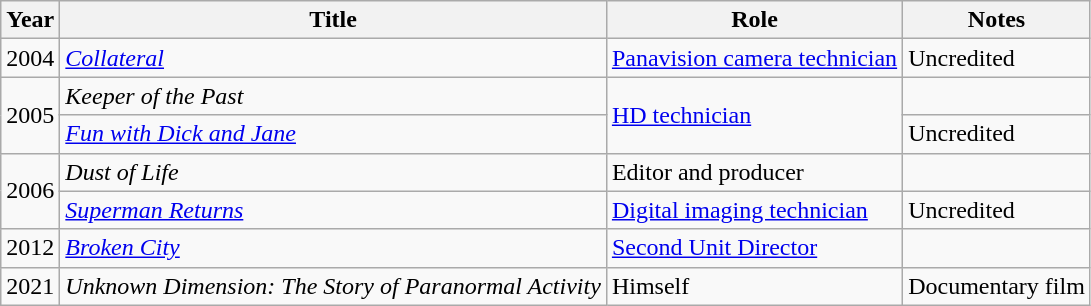<table class="wikitable">
<tr>
<th>Year</th>
<th>Title</th>
<th>Role</th>
<th>Notes</th>
</tr>
<tr>
<td>2004</td>
<td><em><a href='#'>Collateral</a></em></td>
<td><a href='#'>Panavision camera technician</a></td>
<td>Uncredited</td>
</tr>
<tr>
<td rowspan="2">2005</td>
<td><em>Keeper of the Past</em></td>
<td rowspan=2><a href='#'>HD technician</a></td>
<td></td>
</tr>
<tr>
<td><em><a href='#'>Fun with Dick and Jane</a></em></td>
<td>Uncredited</td>
</tr>
<tr>
<td rowspan="2">2006</td>
<td><em>Dust of Life</em></td>
<td>Editor and producer</td>
<td></td>
</tr>
<tr>
<td><em><a href='#'>Superman Returns</a></em></td>
<td><a href='#'>Digital imaging technician</a></td>
<td>Uncredited</td>
</tr>
<tr>
<td>2012</td>
<td><em><a href='#'>Broken City</a></em></td>
<td><a href='#'>Second Unit Director</a></td>
<td></td>
</tr>
<tr>
<td>2021</td>
<td><em>Unknown Dimension: The Story of Paranormal Activity</em></td>
<td>Himself</td>
<td>Documentary film</td>
</tr>
</table>
